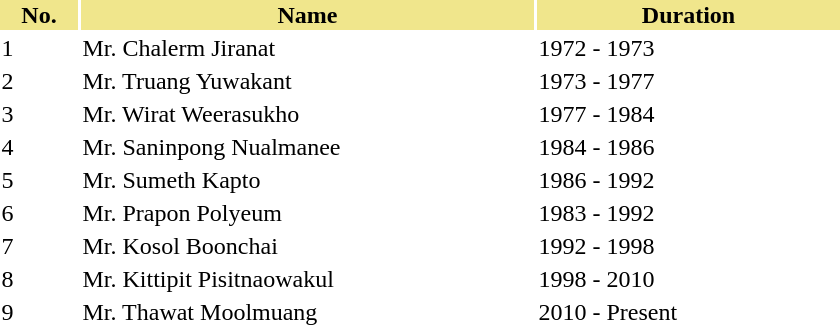<table class="PrvPe0b">
<tr>
<th width="50" style="background: Khaki;text-align: center;">No.</th>
<th width="300" style="background: Khaki;text-align: center;">Name</th>
<th width="200" style="background: Khaki;text-align: center;">Duration</th>
</tr>
<tr>
<td>1</td>
<td>Mr. Chalerm Jiranat</td>
<td>1972 - 1973</td>
</tr>
<tr>
<td>2</td>
<td>Mr. Truang Yuwakant</td>
<td>1973 - 1977</td>
</tr>
<tr>
<td>3</td>
<td>Mr. Wirat Weerasukho</td>
<td>1977 - 1984</td>
</tr>
<tr>
<td>4</td>
<td>Mr. Saninpong Nualmanee</td>
<td>1984 - 1986</td>
</tr>
<tr>
<td>5</td>
<td>Mr. Sumeth Kapto</td>
<td>1986 - 1992</td>
</tr>
<tr>
<td>6</td>
<td>Mr. Prapon Polyeum</td>
<td>1983 - 1992</td>
</tr>
<tr>
<td>7</td>
<td>Mr. Kosol Boonchai</td>
<td>1992 - 1998</td>
</tr>
<tr>
<td>8</td>
<td>Mr. Kittipit Pisitnaowakul</td>
<td>1998 - 2010</td>
</tr>
<tr>
<td>9</td>
<td>Mr. Thawat Moolmuang</td>
<td>2010 - Present</td>
</tr>
</table>
